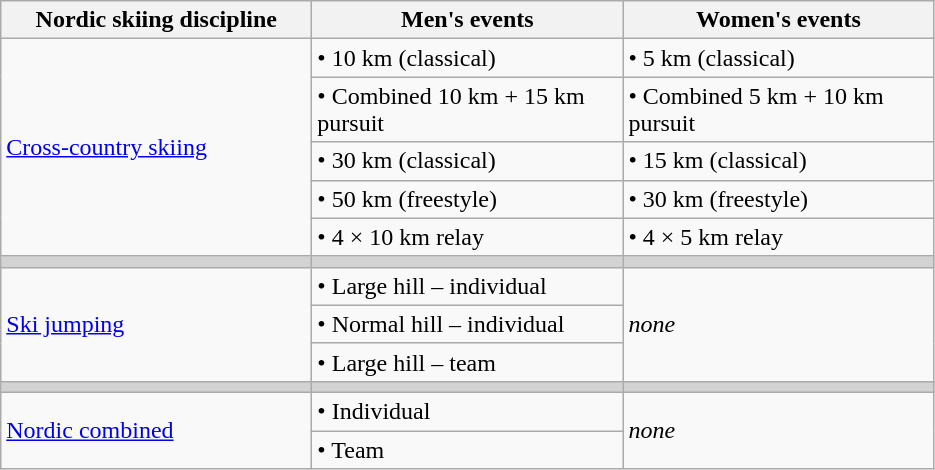<table class="wikitable">
<tr>
<th width=200!>Nordic skiing discipline</th>
<th width=200!>Men's events</th>
<th width=200!>Women's events</th>
</tr>
<tr>
<td rowspan=5><a href='#'>Cross-country skiing</a></td>
<td>• 10 km (classical)</td>
<td>• 5 km (classical)</td>
</tr>
<tr>
<td>• Combined 10 km + 15 km pursuit</td>
<td>• Combined 5 km + 10 km pursuit</td>
</tr>
<tr>
<td>• 30 km (classical)</td>
<td>• 15 km (classical)</td>
</tr>
<tr>
<td>• 50 km (freestyle)</td>
<td>• 30 km (freestyle)</td>
</tr>
<tr>
<td>• 4 × 10 km relay</td>
<td>• 4 × 5 km relay</td>
</tr>
<tr bgcolor=lightgray>
<td></td>
<td></td>
<td></td>
</tr>
<tr>
<td rowspan=3><a href='#'>Ski jumping</a></td>
<td>• Large hill – individual</td>
<td rowspan=3><em>none</em></td>
</tr>
<tr>
<td>• Normal hill – individual</td>
</tr>
<tr>
<td>• Large hill – team</td>
</tr>
<tr bgcolor=lightgray>
<td></td>
<td></td>
<td></td>
</tr>
<tr>
<td rowspan=2><a href='#'>Nordic combined</a></td>
<td>• Individual</td>
<td rowspan=2><em>none</em></td>
</tr>
<tr>
<td>• Team</td>
</tr>
</table>
